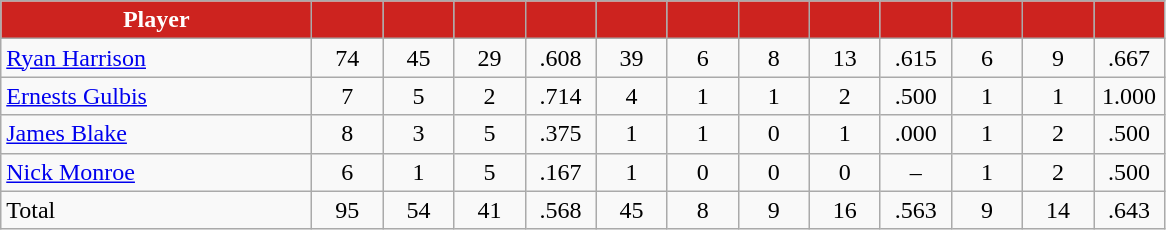<table class="wikitable" style="text-align:center">
<tr>
<th style="background:#CD231F; color:white" width="200px">Player</th>
<th style="background:#CD231F; color:white" width="40px"></th>
<th style="background:#CD231F; color:white" width="40px"></th>
<th style="background:#CD231F; color:white" width="40px"></th>
<th style="background:#CD231F; color:white" width="40px"></th>
<th style="background:#CD231F; color:white" width="40px"></th>
<th style="background:#CD231F; color:white" width="40px"></th>
<th style="background:#CD231F; color:white" width="40px"></th>
<th style="background:#CD231F; color:white" width="40px"></th>
<th style="background:#CD231F; color:white" width="40px"></th>
<th style="background:#CD231F; color:white" width="40px"></th>
<th style="background:#CD231F; color:white" width="40px"></th>
<th style="background:#CD231F; color:white" width="40px"></th>
</tr>
<tr>
<td style="text-align:left"><a href='#'>Ryan Harrison</a></td>
<td>74</td>
<td>45</td>
<td>29</td>
<td>.608</td>
<td>39</td>
<td>6</td>
<td>8</td>
<td>13</td>
<td>.615</td>
<td>6</td>
<td>9</td>
<td>.667</td>
</tr>
<tr>
<td style="text-align:left"><a href='#'>Ernests Gulbis</a></td>
<td>7</td>
<td>5</td>
<td>2</td>
<td>.714</td>
<td>4</td>
<td>1</td>
<td>1</td>
<td>2</td>
<td>.500</td>
<td>1</td>
<td>1</td>
<td>1.000</td>
</tr>
<tr>
<td style="text-align:left"><a href='#'>James Blake</a></td>
<td>8</td>
<td>3</td>
<td>5</td>
<td>.375</td>
<td>1</td>
<td>1</td>
<td>0</td>
<td>1</td>
<td>.000</td>
<td>1</td>
<td>2</td>
<td>.500</td>
</tr>
<tr>
<td style="text-align:left"><a href='#'>Nick Monroe</a></td>
<td>6</td>
<td>1</td>
<td>5</td>
<td>.167</td>
<td>1</td>
<td>0</td>
<td>0</td>
<td>0</td>
<td>–</td>
<td>1</td>
<td>2</td>
<td>.500</td>
</tr>
<tr>
<td style="text-align:left">Total</td>
<td>95</td>
<td>54</td>
<td>41</td>
<td>.568</td>
<td>45</td>
<td>8</td>
<td>9</td>
<td>16</td>
<td>.563</td>
<td>9</td>
<td>14</td>
<td>.643</td>
</tr>
</table>
